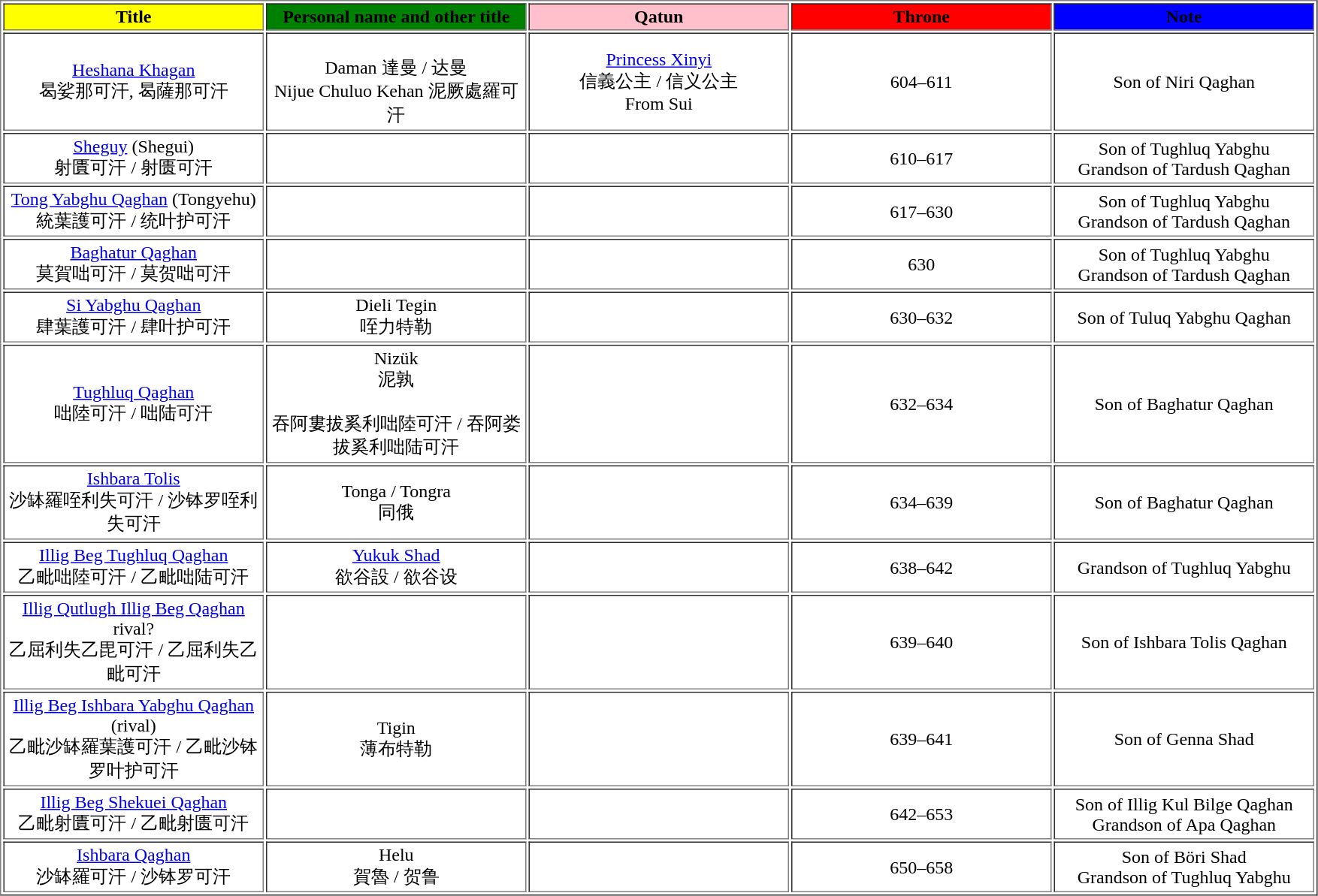<table border="1" cellpadding="2">
<tr>
<th width="225" bgcolor="#FFFF00">Title</th>
<th width="225" bgcolor=green>Personal name and other title</th>
<th width="225" bgcolor=pink>Qatun</th>
<th width="225" bgcolor="#FF0000">Throne</th>
<th width="225" bgcolor=blue>Note</th>
</tr>
<tr align="center">
<td><a href='#'>Heshana Khagan</a><br>曷娑那可汗, 曷薩那可汗</td>
<td><br>Daman 達曼 / 达曼<br>Nijue Chuluo Kehan 泥厥處羅可汗</td>
<td><a href='#'>Princess Xinyi</a><br>信義公主 / 信义公主<br>From Sui</td>
<td>604–611</td>
<td>Son of Niri Qaghan</td>
</tr>
<tr align="center">
<td><a href='#'>Sheguy</a> (Shegui)<br>射匱可汗 / 射匮可汗</td>
<td></td>
<td></td>
<td>610–617</td>
<td>Son of Tughluq Yabghu<br>Grandson of Tardush Qaghan</td>
</tr>
<tr align="center">
<td><a href='#'>Tong Yabghu Qaghan</a> (Tongyehu)<br>統葉護可汗 / 统叶护可汗</td>
<td></td>
<td></td>
<td>617–630</td>
<td>Son of Tughluq Yabghu<br>Grandson of Tardush Qaghan</td>
</tr>
<tr align="center">
<td><a href='#'>Baghatur Qaghan</a><br>莫賀咄可汗 / 莫贺咄可汗</td>
<td></td>
<td></td>
<td>630</td>
<td>Son of Tughluq Yabghu<br>Grandson of Tardush Qaghan</td>
</tr>
<tr align="center">
<td><a href='#'>Si Yabghu Qaghan</a><br>肆葉護可汗 / 肆叶护可汗</td>
<td>Dieli Tegin<br>咥力特勒</td>
<td></td>
<td>630–632</td>
<td>Son of Tuluq Yabghu Qaghan</td>
</tr>
<tr align="center">
<td><a href='#'>Tughluq Qaghan</a><br>咄陸可汗 / 咄陆可汗</td>
<td>Nizük<br>泥孰<br><br>吞阿婁拔奚利咄陸可汗 / 吞阿娄拔奚利咄陆可汗</td>
<td></td>
<td>632–634</td>
<td>Son of Baghatur Qaghan</td>
</tr>
<tr align="center">
<td><a href='#'>Ishbara Tolis</a><br>沙缽羅咥利失可汗 / 沙钵罗咥利失可汗</td>
<td>Tonga / Tongra<br>同俄</td>
<td></td>
<td>634–639</td>
<td>Son of Baghatur Qaghan</td>
</tr>
<tr align="center">
<td><a href='#'>Illig Beg Tughluq Qaghan</a><br>乙毗咄陸可汗 / 乙毗咄陆可汗</td>
<td><a href='#'>Yukuk Shad</a><br>欲谷設 / 欲谷设</td>
<td></td>
<td>638–642</td>
<td>Grandson of Tughluq Yabghu</td>
</tr>
<tr align="center">
<td><a href='#'>Illig Qutlugh Illig Beg Qaghan</a><br> rival?<br>乙屈利失乙毘可汗 / 乙屈利失乙毗可汗</td>
<td></td>
<td></td>
<td>639–640</td>
<td>Son of Ishbara Tolis Qaghan</td>
</tr>
<tr align="center">
<td><a href='#'>Illig Beg Ishbara Yabghu Qaghan</a><br>(rival)<br>乙毗沙缽羅葉護可汗 / 乙毗沙钵罗叶护可汗</td>
<td>Tigin<br>薄布特勒</td>
<td></td>
<td>639–641</td>
<td>Son of Genna Shad</td>
</tr>
<tr align="center">
<td><a href='#'>Illig Beg Shekuei Qaghan</a><br>乙毗射匱可汗 / 乙毗射匮可汗</td>
<td></td>
<td></td>
<td>642–653</td>
<td>Son of Illig Kul Bilge Qaghan<br>Grandson of Apa Qaghan</td>
</tr>
<tr align="center">
<td><a href='#'>Ishbara Qaghan</a><br>沙缽羅可汗 / 沙钵罗可汗</td>
<td>Helu<br>賀魯 / 贺鲁</td>
<td></td>
<td>650–658</td>
<td>Son of Böri Shad<br>Grandson of Tughluq Yabghu</td>
</tr>
</table>
